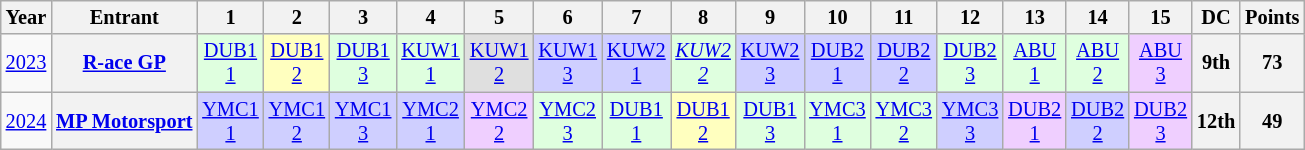<table class="wikitable" style="text-align:center; font-size:85%">
<tr>
<th>Year</th>
<th>Entrant</th>
<th>1</th>
<th>2</th>
<th>3</th>
<th>4</th>
<th>5</th>
<th>6</th>
<th>7</th>
<th>8</th>
<th>9</th>
<th>10</th>
<th>11</th>
<th>12</th>
<th>13</th>
<th>14</th>
<th>15</th>
<th>DC</th>
<th>Points</th>
</tr>
<tr>
<td><a href='#'>2023</a></td>
<th nowrap><a href='#'>R-ace GP</a></th>
<td style="background:#DFFFDF;"><a href='#'>DUB1<br>1</a><br></td>
<td style="background:#FFFFBF;"><a href='#'>DUB1<br>2</a><br></td>
<td style="background:#DFFFDF;"><a href='#'>DUB1<br>3</a><br></td>
<td style="background:#DFFFDF;"><a href='#'>KUW1<br>1</a><br></td>
<td style="background:#DFDFDF;"><a href='#'>KUW1<br>2</a><br></td>
<td style="background:#CFCFFF;"><a href='#'>KUW1<br>3</a><br></td>
<td style="background:#CFCFFF;"><a href='#'>KUW2<br>1</a><br></td>
<td style="background:#DFFFDF;"><em><a href='#'>KUW2<br>2</a></em><br></td>
<td style="background:#CFCFFF;"><a href='#'>KUW2<br>3</a><br></td>
<td style="background:#CFCFFF;"><a href='#'>DUB2<br>1</a><br></td>
<td style="background:#CFCFFF;"><a href='#'>DUB2<br>2</a><br></td>
<td style="background:#DFFFDF;"><a href='#'>DUB2<br>3</a><br></td>
<td style="background:#DFFFDF;"><a href='#'>ABU<br>1</a><br></td>
<td style="background:#DFFFDF;"><a href='#'>ABU<br>2</a><br></td>
<td style="background:#EFCFFF;"><a href='#'>ABU<br>3</a><br></td>
<th>9th</th>
<th>73</th>
</tr>
<tr>
<td><a href='#'>2024</a></td>
<th nowrap><a href='#'>MP Motorsport</a></th>
<td style="background:#CFCFFF;"><a href='#'>YMC1<br>1</a><br></td>
<td style="background:#CFCFFF;"><a href='#'>YMC1<br>2</a><br></td>
<td style="background:#CFCFFF;"><a href='#'>YMC1<br>3</a><br></td>
<td style="background:#CFCFFF;"><a href='#'>YMC2<br>1</a><br></td>
<td style="background:#EFCFFF;"><a href='#'>YMC2<br>2</a><br></td>
<td style="background:#DFFFDF;"><a href='#'>YMC2<br>3</a><br></td>
<td style="background:#DFFFDF;"><a href='#'>DUB1<br>1</a><br></td>
<td style="background:#FFFFBF;"><a href='#'>DUB1<br>2</a><br></td>
<td style="background:#DFFFDF;"><a href='#'>DUB1<br>3</a><br></td>
<td style="background:#DFFFDF;"><a href='#'>YMC3<br>1</a><br></td>
<td style="background:#DFFFDF;"><a href='#'>YMC3<br>2</a><br></td>
<td style="background:#CFCFFF;"><a href='#'>YMC3<br>3</a><br></td>
<td style="background:#EFCFFF;"><a href='#'>DUB2<br>1</a><br></td>
<td style="background:#CFCFFF;"><a href='#'>DUB2<br>2</a><br></td>
<td style="background:#EFCFFF;"><a href='#'>DUB2<br>3</a><br></td>
<th>12th</th>
<th>49</th>
</tr>
</table>
